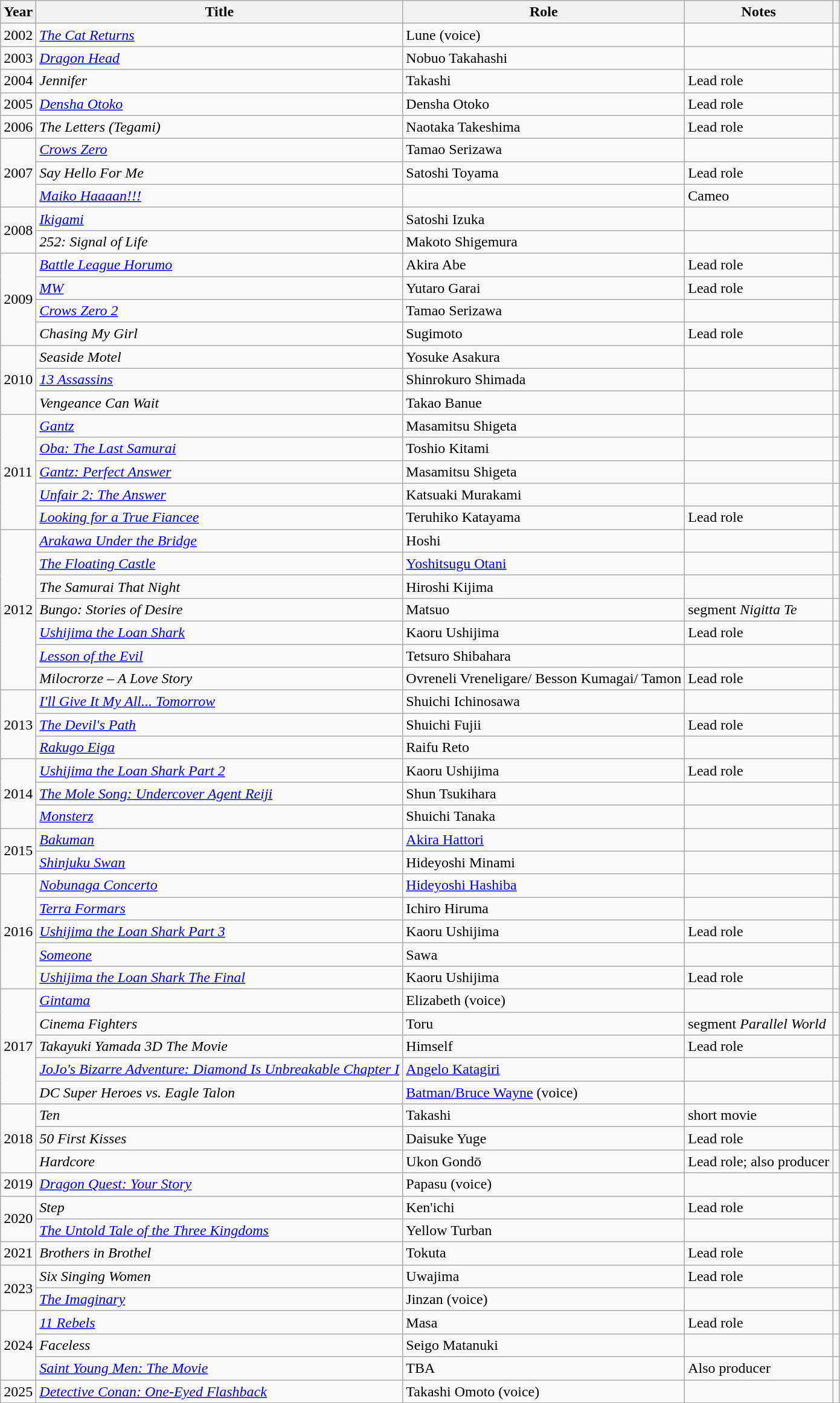<table class="wikitable sortable">
<tr>
<th>Year</th>
<th>Title</th>
<th>Role</th>
<th class="unsortable">Notes</th>
<th class="unsortable"></th>
</tr>
<tr>
<td>2002</td>
<td><em><a href='#'>The Cat Returns</a></em></td>
<td>Lune (voice)</td>
<td></td>
</tr>
<tr>
<td>2003</td>
<td><em><a href='#'>Dragon Head</a></em></td>
<td>Nobuo Takahashi</td>
<td></td>
<td></td>
</tr>
<tr>
<td>2004</td>
<td><em>Jennifer</em></td>
<td>Takashi</td>
<td>Lead role</td>
<td></td>
</tr>
<tr>
<td rowspan="1">2005</td>
<td><em><a href='#'>Densha Otoko</a></em></td>
<td>Densha Otoko</td>
<td>Lead role</td>
<td></td>
</tr>
<tr>
<td>2006</td>
<td><em>The Letters</em> <em>(Tegami)</em></td>
<td>Naotaka Takeshima</td>
<td>Lead role</td>
<td></td>
</tr>
<tr>
<td rowspan="3">2007</td>
<td><em><a href='#'>Crows Zero</a></em></td>
<td>Tamao Serizawa</td>
<td></td>
<td></td>
</tr>
<tr>
<td><em>Say Hello For Me</em></td>
<td>Satoshi Toyama</td>
<td>Lead role</td>
<td></td>
</tr>
<tr>
<td><em><a href='#'>Maiko Haaaan!!!</a></em></td>
<td></td>
<td>Cameo</td>
<td></td>
</tr>
<tr>
<td rowspan="2">2008</td>
<td><em><a href='#'>Ikigami</a></em></td>
<td>Satoshi Izuka</td>
<td></td>
<td></td>
</tr>
<tr>
<td><em>252: Signal of Life</em></td>
<td>Makoto Shigemura</td>
<td></td>
<td></td>
</tr>
<tr>
<td rowspan="4">2009</td>
<td><em><a href='#'>Battle League Horumo</a></em></td>
<td>Akira Abe</td>
<td>Lead role</td>
<td></td>
</tr>
<tr>
<td><em><a href='#'>MW</a></em></td>
<td>Yutaro Garai</td>
<td>Lead role</td>
<td></td>
</tr>
<tr>
<td><em><a href='#'>Crows Zero 2</a></em></td>
<td>Tamao Serizawa</td>
<td></td>
<td></td>
</tr>
<tr>
<td><em>Chasing My Girl</em></td>
<td>Sugimoto</td>
<td>Lead role</td>
<td></td>
</tr>
<tr>
<td rowspan="3">2010</td>
<td><em>Seaside Motel</em></td>
<td>Yosuke Asakura</td>
<td></td>
<td></td>
</tr>
<tr>
<td><em><a href='#'>13 Assassins</a></em></td>
<td>Shinrokuro Shimada</td>
<td></td>
<td></td>
</tr>
<tr>
<td><em>Vengeance Can Wait</em></td>
<td>Takao Banue</td>
<td></td>
<td></td>
</tr>
<tr>
<td rowspan="5">2011</td>
<td><em><a href='#'>Gantz</a></em></td>
<td>Masamitsu Shigeta</td>
<td></td>
<td></td>
</tr>
<tr>
<td><em><a href='#'>Oba: The Last Samurai</a></em></td>
<td>Toshio Kitami</td>
<td></td>
<td></td>
</tr>
<tr>
<td><em><a href='#'>Gantz: Perfect Answer</a></em></td>
<td>Masamitsu Shigeta</td>
<td></td>
<td></td>
</tr>
<tr>
<td><em><a href='#'>Unfair 2: The Answer</a></em></td>
<td>Katsuaki Murakami</td>
<td></td>
<td></td>
</tr>
<tr>
<td><em><a href='#'>Looking for a True Fiancee</a></em></td>
<td>Teruhiko Katayama</td>
<td>Lead role</td>
<td></td>
</tr>
<tr>
<td rowspan="7">2012</td>
<td><em><a href='#'>Arakawa Under the Bridge</a></em></td>
<td>Hoshi</td>
<td></td>
<td></td>
</tr>
<tr>
<td><em><a href='#'>The Floating Castle</a></em></td>
<td><a href='#'>Yoshitsugu Otani</a></td>
<td></td>
<td></td>
</tr>
<tr>
<td><em>The Samurai That Night</em></td>
<td>Hiroshi Kijima</td>
<td></td>
<td></td>
</tr>
<tr>
<td><em>Bungo: Stories of Desire</em></td>
<td>Matsuo</td>
<td>segment <em>Nigitta Te</em></td>
<td></td>
</tr>
<tr>
<td><em><a href='#'>Ushijima the Loan Shark</a></em></td>
<td>Kaoru Ushijima</td>
<td>Lead role</td>
<td></td>
</tr>
<tr>
<td><em><a href='#'>Lesson of the Evil</a></em></td>
<td>Tetsuro Shibahara</td>
<td></td>
<td></td>
</tr>
<tr>
<td><em>Milocrorze – A Love Story</em></td>
<td>Ovreneli Vreneligare/ Besson Kumagai/ Tamon</td>
<td>Lead role</td>
<td></td>
</tr>
<tr>
<td rowspan="3">2013</td>
<td><em><a href='#'>I'll Give It My All... Tomorrow</a></em></td>
<td>Shuichi Ichinosawa</td>
<td></td>
<td></td>
</tr>
<tr>
<td><em><a href='#'>The Devil's Path</a></em></td>
<td>Shuichi Fujii</td>
<td>Lead role</td>
<td></td>
</tr>
<tr>
<td><em><a href='#'>Rakugo Eiga</a></em></td>
<td>Raifu Reto</td>
<td></td>
<td></td>
</tr>
<tr>
<td rowspan="3">2014</td>
<td><em><a href='#'>Ushijima the Loan Shark Part 2</a></em></td>
<td>Kaoru Ushijima</td>
<td>Lead role</td>
<td></td>
</tr>
<tr>
<td><em><a href='#'>The Mole Song: Undercover Agent Reiji</a></em></td>
<td>Shun Tsukihara</td>
<td></td>
<td></td>
</tr>
<tr>
<td><em><a href='#'>Monsterz</a></em></td>
<td>Shuichi Tanaka</td>
<td></td>
<td></td>
</tr>
<tr>
<td rowspan="2">2015</td>
<td><em><a href='#'>Bakuman</a></em></td>
<td><a href='#'>Akira Hattori</a></td>
<td></td>
<td></td>
</tr>
<tr>
<td><em><a href='#'>Shinjuku Swan</a></em></td>
<td>Hideyoshi Minami</td>
<td></td>
<td></td>
</tr>
<tr>
<td rowspan="5">2016</td>
<td><em><a href='#'>Nobunaga Concerto</a></em></td>
<td><a href='#'>Hideyoshi Hashiba</a></td>
<td></td>
<td></td>
</tr>
<tr>
<td><em><a href='#'>Terra Formars</a></em></td>
<td>Ichiro Hiruma</td>
<td></td>
<td></td>
</tr>
<tr>
<td><em><a href='#'>Ushijima the Loan Shark Part 3</a></em></td>
<td>Kaoru Ushijima</td>
<td>Lead role</td>
<td></td>
</tr>
<tr>
<td><em><a href='#'>Someone</a></em></td>
<td>Sawa</td>
<td></td>
<td></td>
</tr>
<tr>
<td><em><a href='#'>Ushijima the Loan Shark The Final</a></em></td>
<td>Kaoru Ushijima</td>
<td>Lead role</td>
<td></td>
</tr>
<tr>
<td rowspan="5">2017</td>
<td><em><a href='#'>Gintama</a></em></td>
<td>Elizabeth (voice)</td>
<td></td>
</tr>
<tr>
<td><em>Cinema Fighters</em></td>
<td>Toru</td>
<td>segment <em>Parallel World</em></td>
<td></td>
</tr>
<tr>
<td><em>Takayuki Yamada 3D The Movie</em></td>
<td>Himself</td>
<td>Lead role</td>
<td></td>
</tr>
<tr>
<td><em><a href='#'>JoJo's Bizarre Adventure: Diamond Is Unbreakable Chapter I</a></em></td>
<td><a href='#'>Angelo Katagiri</a></td>
<td></td>
<td></td>
</tr>
<tr>
<td><em>DC Super Heroes vs. Eagle Talon</em></td>
<td><a href='#'>Batman/Bruce Wayne</a> (voice)</td>
<td></td>
</tr>
<tr>
<td rowspan="3">2018</td>
<td><em>Ten</em></td>
<td>Takashi</td>
<td>short movie</td>
<td></td>
</tr>
<tr>
<td><em>50 First Kisses</em></td>
<td>Daisuke Yuge</td>
<td>Lead role</td>
<td></td>
</tr>
<tr>
<td><em>Hardcore</em></td>
<td>Ukon Gondō</td>
<td>Lead role; also producer</td>
<td></td>
</tr>
<tr>
<td rowspan="1">2019</td>
<td><em><a href='#'>Dragon Quest: Your Story</a></em></td>
<td>Papasu (voice)</td>
<td></td>
<td></td>
</tr>
<tr>
<td rowspan="2">2020</td>
<td><em>Step</em></td>
<td>Ken'ichi</td>
<td>Lead role</td>
<td></td>
</tr>
<tr>
<td><em><a href='#'>The Untold Tale of the Three Kingdoms</a></em></td>
<td>Yellow Turban</td>
<td></td>
<td></td>
</tr>
<tr>
<td>2021</td>
<td><em>Brothers in Brothel</em></td>
<td>Tokuta</td>
<td>Lead role</td>
<td></td>
</tr>
<tr>
<td rowspan=2>2023</td>
<td><em>Six Singing Women</em></td>
<td>Uwajima</td>
<td>Lead role</td>
<td></td>
</tr>
<tr>
<td><em><a href='#'>The Imaginary</a></em></td>
<td>Jinzan (voice)</td>
<td></td>
<td></td>
</tr>
<tr>
<td rowspan=3>2024</td>
<td><em><a href='#'>11 Rebels</a></em></td>
<td>Masa</td>
<td>Lead role</td>
<td></td>
</tr>
<tr>
<td><em>Faceless</em></td>
<td>Seigo Matanuki</td>
<td></td>
<td></td>
</tr>
<tr>
<td><em><a href='#'>Saint Young Men: The Movie</a></em></td>
<td>TBA</td>
<td>Also producer</td>
<td></td>
</tr>
<tr>
<td>2025</td>
<td><em><a href='#'>Detective Conan: One-Eyed Flashback</a></em></td>
<td>Takashi Omoto (voice)</td>
<td></td>
<td></td>
</tr>
<tr>
</tr>
</table>
